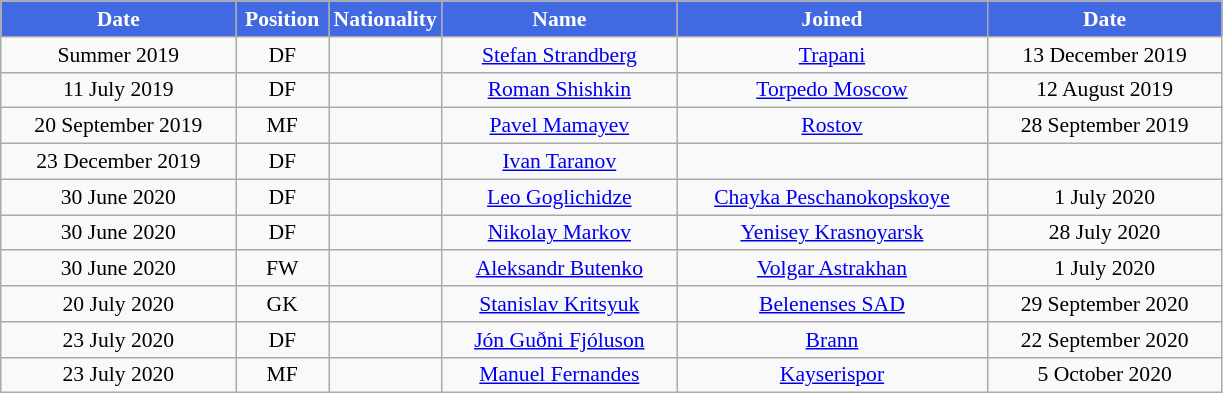<table class="wikitable"  style="text-align:center; font-size:90%; ">
<tr>
<th style="background:#4169E1; color:white; width:150px;">Date</th>
<th style="background:#4169E1; color:white; width:55px;">Position</th>
<th style="background:#4169E1; color:white; width:55px;">Nationality</th>
<th style="background:#4169E1; color:white; width:150px;">Name</th>
<th style="background:#4169E1; color:white; width:200px;">Joined</th>
<th style="background:#4169E1; color:white; width:150px;">Date</th>
</tr>
<tr>
<td>Summer 2019</td>
<td>DF</td>
<td></td>
<td><a href='#'>Stefan Strandberg</a></td>
<td><a href='#'>Trapani</a></td>
<td>13 December 2019</td>
</tr>
<tr>
<td>11 July 2019</td>
<td>DF</td>
<td></td>
<td><a href='#'>Roman Shishkin</a></td>
<td><a href='#'>Torpedo Moscow</a></td>
<td>12 August 2019</td>
</tr>
<tr>
<td>20 September 2019</td>
<td>MF</td>
<td></td>
<td><a href='#'>Pavel Mamayev</a></td>
<td><a href='#'>Rostov</a></td>
<td>28 September 2019</td>
</tr>
<tr>
<td>23 December 2019</td>
<td>DF</td>
<td></td>
<td><a href='#'>Ivan Taranov</a></td>
<td></td>
<td></td>
</tr>
<tr>
<td>30 June 2020</td>
<td>DF</td>
<td></td>
<td><a href='#'>Leo Goglichidze</a></td>
<td><a href='#'>Chayka Peschanokopskoye</a></td>
<td>1 July 2020</td>
</tr>
<tr>
<td>30 June 2020</td>
<td>DF</td>
<td></td>
<td><a href='#'>Nikolay Markov</a></td>
<td><a href='#'>Yenisey Krasnoyarsk</a></td>
<td>28 July 2020</td>
</tr>
<tr>
<td>30 June 2020</td>
<td>FW</td>
<td></td>
<td><a href='#'>Aleksandr Butenko</a></td>
<td><a href='#'>Volgar Astrakhan</a></td>
<td>1 July 2020</td>
</tr>
<tr>
<td>20 July 2020</td>
<td>GK</td>
<td></td>
<td><a href='#'>Stanislav Kritsyuk</a></td>
<td><a href='#'>Belenenses SAD</a></td>
<td>29 September 2020</td>
</tr>
<tr>
<td>23 July 2020</td>
<td>DF</td>
<td></td>
<td><a href='#'>Jón Guðni Fjóluson</a></td>
<td><a href='#'>Brann</a></td>
<td>22 September 2020</td>
</tr>
<tr>
<td>23 July 2020</td>
<td>MF</td>
<td></td>
<td><a href='#'>Manuel Fernandes</a></td>
<td><a href='#'>Kayserispor</a></td>
<td>5 October 2020</td>
</tr>
</table>
